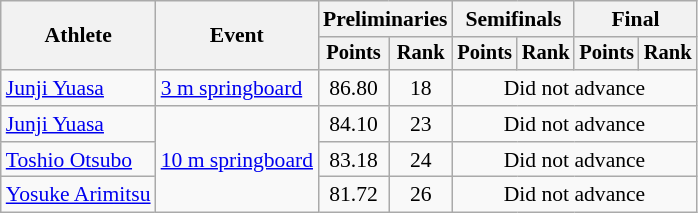<table class=wikitable style="font-size:90%">
<tr>
<th rowspan="2">Athlete</th>
<th rowspan="2">Event</th>
<th colspan="2">Preliminaries</th>
<th colspan="2">Semifinals</th>
<th colspan="2">Final</th>
</tr>
<tr style="font-size:95%">
<th>Points</th>
<th>Rank</th>
<th>Points</th>
<th>Rank</th>
<th>Points</th>
<th>Rank</th>
</tr>
<tr align=center>
<td align=left><a href='#'>Junji Yuasa</a></td>
<td align=left rowspan=1><a href='#'>3 m springboard</a></td>
<td>86.80</td>
<td>18</td>
<td colspan=4>Did not advance</td>
</tr>
<tr align=center>
<td align=left><a href='#'>Junji Yuasa</a></td>
<td align=left rowspan=3><a href='#'>10 m springboard</a></td>
<td>84.10</td>
<td>23</td>
<td colspan=4>Did not advance</td>
</tr>
<tr align=center>
<td align=left><a href='#'>Toshio Otsubo</a></td>
<td>83.18</td>
<td>24</td>
<td colspan=4>Did not advance</td>
</tr>
<tr align=center>
<td align=left><a href='#'>Yosuke Arimitsu</a></td>
<td>81.72</td>
<td>26</td>
<td colspan=4>Did not advance</td>
</tr>
</table>
